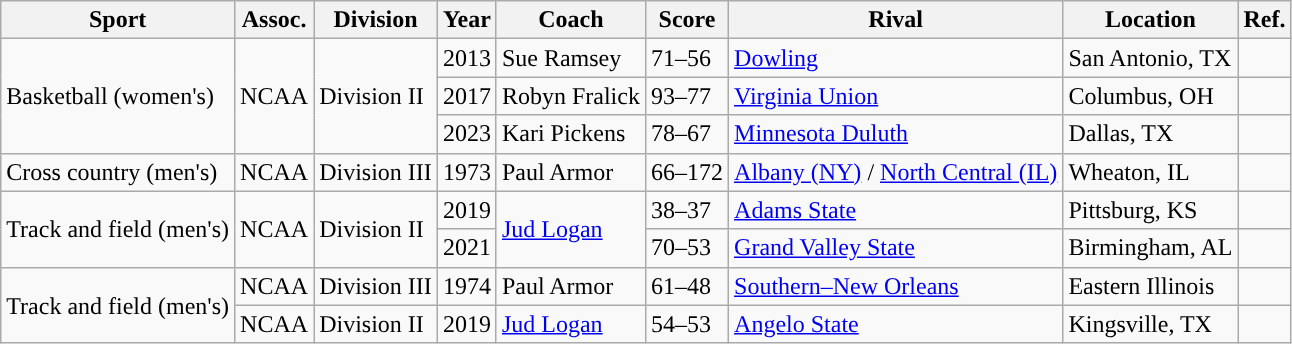<table class="wikitable">
<tr>
<th>Sport</th>
<th>Assoc.</th>
<th>Division</th>
<th>Year</th>
<th>Coach</th>
<th>Score</th>
<th>Rival</th>
<th>Location</th>
<th>Ref.</th>
</tr>
<tr>
<td rowspan="3">Basketball (women's)</td>
<td rowspan="3">NCAA</td>
<td rowspan="3">Division II</td>
<td>2013</td>
<td>Sue Ramsey</td>
<td>71–56</td>
<td><a href='#'>Dowling</a></td>
<td>San Antonio, TX</td>
<td></td>
</tr>
<tr>
<td>2017</td>
<td>Robyn Fralick</td>
<td>93–77</td>
<td><a href='#'>Virginia Union</a></td>
<td>Columbus, OH</td>
<td></td>
</tr>
<tr>
<td>2023</td>
<td>Kari Pickens</td>
<td>78–67</td>
<td><a href='#'>Minnesota Duluth</a></td>
<td>Dallas, TX</td>
<td></td>
</tr>
<tr>
<td>Cross country (men's)</td>
<td>NCAA</td>
<td>Division III</td>
<td>1973</td>
<td>Paul Armor</td>
<td>66–172</td>
<td><a href='#'>Albany (NY)</a> / <a href='#'>North Central (IL)</a></td>
<td>Wheaton, IL</td>
<td></td>
</tr>
<tr>
<td rowspan="2">Track and field (men's) </td>
<td rowspan="2">NCAA</td>
<td rowspan="2">Division II</td>
<td>2019</td>
<td rowspan="2"><a href='#'>Jud Logan</a></td>
<td>38–37</td>
<td><a href='#'>Adams State</a></td>
<td>Pittsburg, KS</td>
<td></td>
</tr>
<tr>
<td>2021</td>
<td>70–53</td>
<td><a href='#'>Grand Valley State</a></td>
<td>Birmingham, AL</td>
</tr>
<tr>
<td rowspan="2">Track and field (men's)</td>
<td>NCAA</td>
<td>Division III</td>
<td>1974</td>
<td>Paul Armor</td>
<td>61–48</td>
<td><a href='#'>Southern–New Orleans</a></td>
<td>Eastern Illinois</td>
<td></td>
</tr>
<tr>
<td>NCAA</td>
<td>Division II</td>
<td>2019</td>
<td><a href='#'>Jud Logan</a></td>
<td>54–53</td>
<td><a href='#'>Angelo State</a></td>
<td>Kingsville, TX</td>
<td></td>
</tr>
</table>
